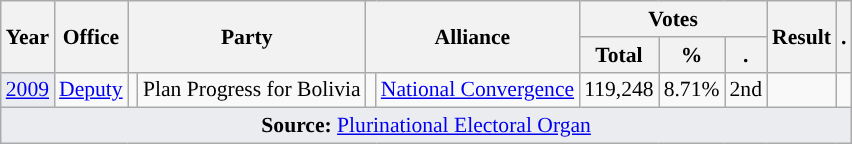<table class="wikitable" style="font-size: 90%; text-align:center;">
<tr>
<th rowspan=2>Year</th>
<th rowspan=2>Office</th>
<th colspan=2 rowspan=2>Party</th>
<th colspan=2 rowspan=2>Alliance</th>
<th colspan=3>Votes</th>
<th rowspan=2>Result</th>
<th rowspan=2>.</th>
</tr>
<tr>
<th>Total</th>
<th>%</th>
<th>.</th>
</tr>
<tr>
<td style="background-color:#EAECF0;"><a href='#'>2009</a></td>
<td><a href='#'>Deputy</a></td>
<td style="background-color:"></td>
<td>Plan Progress for Bolivia</td>
<td style="background-color:"></td>
<td><a href='#'>National Convergence</a></td>
<td>119,248</td>
<td>8.71%</td>
<td>2nd</td>
<td></td>
<td></td>
</tr>
<tr>
<td style="background-color:#EAECF0;" colspan=11><strong>Source:</strong> <a href='#'>Plurinational Electoral Organ</a>  </td>
</tr>
</table>
